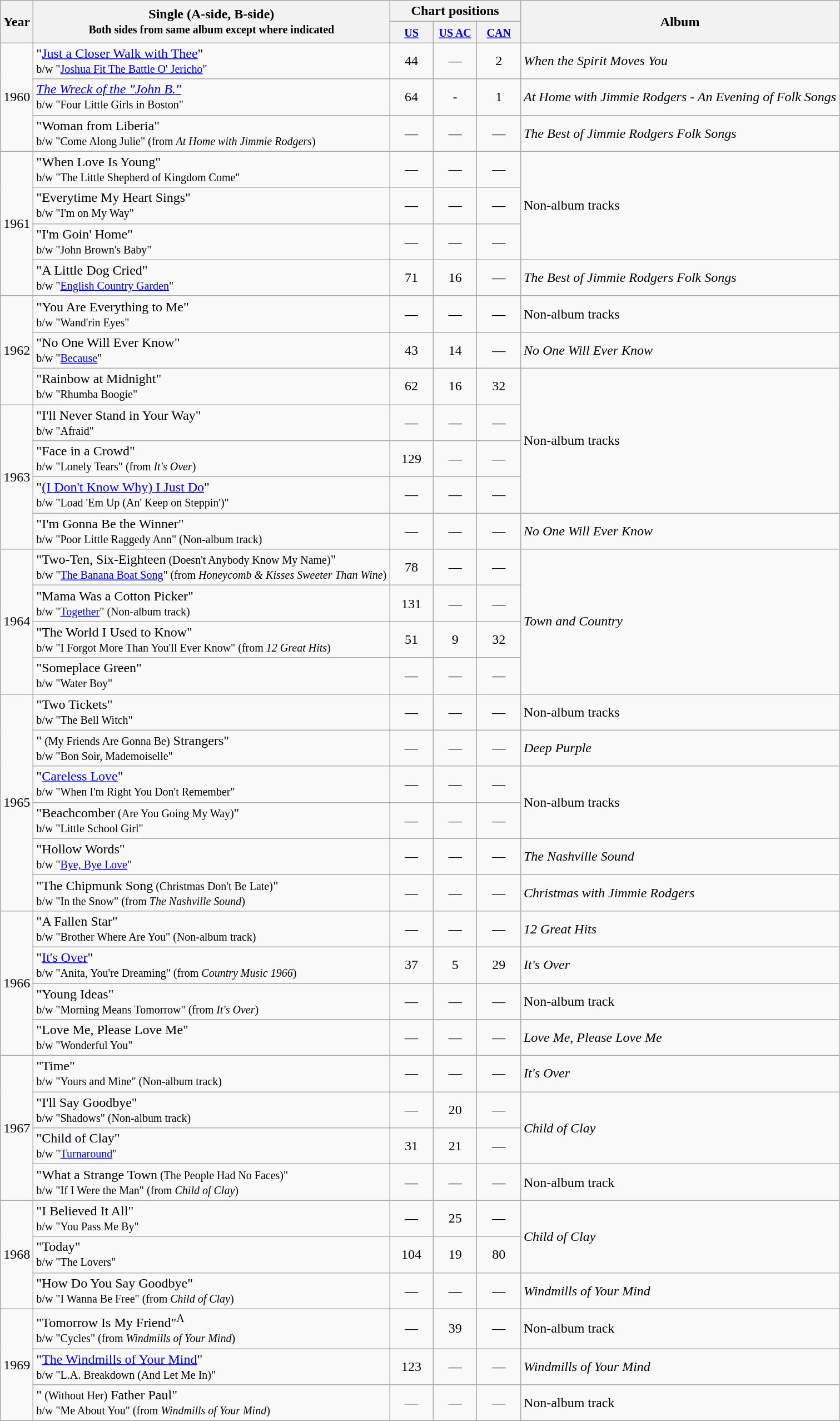<table class="wikitable">
<tr>
<th rowspan="2">Year</th>
<th rowspan="2">Single (A-side, B-side)<br><small>Both sides from same album except where indicated</small></th>
<th colspan="3">Chart positions</th>
<th rowspan="2">Album</th>
</tr>
<tr>
<th style="width:45px;"><small><a href='#'>US</a></small></th>
<th style="width:45px;"><small><a href='#'>US AC</a></small></th>
<th style="width:45px;"><small><a href='#'>CAN</a></small></th>
</tr>
<tr>
<td rowspan="3">1960</td>
<td>"<a href='#'>Just a Closer Walk with Thee</a>"<br><small>b/w "<a href='#'>Joshua Fit The Battle O' Jericho</a>"</small></td>
<td align="center">44</td>
<td align="center">—</td>
<td align="center">2</td>
<td><em>When the Spirit Moves You</em></td>
</tr>
<tr>
<td><em><a href='#'>The Wreck of the "John B."</a></em><br><small>b/w "Four Little Girls in Boston"</small></td>
<td align="center">64</td>
<td align="center">-</td>
<td align="center">1</td>
<td><em>At Home with Jimmie Rodgers - An Evening of Folk Songs</em></td>
</tr>
<tr>
<td>"Woman from Liberia"<br><small>b/w "Come Along Julie" (from <em>At Home with Jimmie Rodgers</em>)</small></td>
<td align="center">—</td>
<td align="center">—</td>
<td align="center">—</td>
<td><em>The Best of Jimmie Rodgers Folk Songs</em></td>
</tr>
<tr>
<td rowspan="4">1961</td>
<td>"When Love Is Young"<br><small>b/w "The Little Shepherd of Kingdom Come"</small></td>
<td align="center">—</td>
<td align="center">—</td>
<td align="center">—</td>
<td rowspan="3">Non-album tracks</td>
</tr>
<tr>
<td>"Everytime My Heart Sings"<br><small>b/w "I'm on My Way"</small></td>
<td align="center">—</td>
<td align="center">—</td>
<td align="center">—</td>
</tr>
<tr>
<td>"I'm Goin' Home"<br><small>b/w "John Brown's Baby"</small></td>
<td align="center">—</td>
<td align="center">—</td>
<td align="center">—</td>
</tr>
<tr>
<td>"A Little Dog Cried"<br><small>b/w "<a href='#'>English Country Garden</a>"</small></td>
<td align="center">71</td>
<td align="center">16</td>
<td align="center">—</td>
<td><em>The Best of Jimmie Rodgers Folk Songs</em></td>
</tr>
<tr>
<td rowspan="3">1962</td>
<td>"You Are Everything to Me"<br><small>b/w "Wand'rin Eyes"</small></td>
<td align="center">—</td>
<td align="center">—</td>
<td align="center">—</td>
<td>Non-album tracks</td>
</tr>
<tr>
<td>"No One Will Ever Know"<br><small>b/w "<a href='#'>Because</a>"</small></td>
<td align="center">43</td>
<td align="center">14</td>
<td align="center">—</td>
<td><em>No One Will Ever Know</em></td>
</tr>
<tr>
<td>"Rainbow at Midnight"<br><small>b/w "Rhumba Boogie"</small></td>
<td align="center">62</td>
<td align="center">16</td>
<td align="center">32</td>
<td rowspan="4">Non-album tracks</td>
</tr>
<tr>
<td rowspan="4">1963</td>
<td>"I'll Never Stand in Your Way"<br><small>b/w "Afraid"</small></td>
<td align="center">—</td>
<td align="center">—</td>
<td align="center">—</td>
</tr>
<tr>
<td>"Face in a Crowd"<br><small>b/w "Lonely Tears" (from <em>It's Over</em>)</small></td>
<td align="center">129</td>
<td align="center">—</td>
<td align="center">—</td>
</tr>
<tr>
<td>"<a href='#'>(I Don't Know Why) I Just Do</a>"<br><small>b/w "Load 'Em Up (An' Keep on Steppin')"</small></td>
<td align="center">—</td>
<td align="center">—</td>
<td align="center">—</td>
</tr>
<tr>
<td>"I'm Gonna Be the Winner"<br><small>b/w "Poor Little Raggedy Ann" (Non-album track)</small></td>
<td align="center">—</td>
<td align="center">—</td>
<td align="center">—</td>
<td><em>No One Will Ever Know</em></td>
</tr>
<tr>
<td rowspan="4">1964</td>
<td>"Two-Ten, Six-Eighteen<small> (Doesn't Anybody Know My Name)</small>"<br><small>b/w "<a href='#'>The Banana Boat Song</a>" (from <em>Honeycomb & Kisses Sweeter Than Wine</em>)</small></td>
<td align="center">78</td>
<td align="center">—</td>
<td align="center">—</td>
<td rowspan="4"><em>Town and Country</em></td>
</tr>
<tr>
<td>"Mama Was a Cotton Picker"<br><small>b/w "<a href='#'>Together</a>" (Non-album track)</small></td>
<td align="center">131</td>
<td align="center">—</td>
<td align="center">—</td>
</tr>
<tr>
<td>"The World I Used to Know"<br><small>b/w "I Forgot More Than You'll Ever Know" (from <em>12 Great Hits</em>)</small></td>
<td align="center">51</td>
<td align="center">9</td>
<td align="center">32</td>
</tr>
<tr>
<td>"Someplace Green"<br><small>b/w "Water Boy" </small></td>
<td align="center">—</td>
<td align="center">—</td>
<td align="center">—</td>
</tr>
<tr>
<td rowspan="6">1965</td>
<td>"Two Tickets"<br><small>b/w "The Bell Witch"</small></td>
<td align="center">—</td>
<td align="center">—</td>
<td align="center">—</td>
<td>Non-album tracks</td>
</tr>
<tr>
<td>"<small> (My Friends Are Gonna Be)</small> Strangers"<br><small>b/w "Bon Soir, Mademoiselle"</small></td>
<td align="center">—</td>
<td align="center">—</td>
<td align="center">—</td>
<td><em>Deep Purple</em></td>
</tr>
<tr>
<td>"<a href='#'>Careless Love</a>"<br><small>b/w "When I'm Right You Don't Remember"</small></td>
<td align="center">—</td>
<td align="center">—</td>
<td align="center">—</td>
<td rowspan="2">Non-album tracks</td>
</tr>
<tr>
<td>"Beachcomber<small> (Are You Going My Way)</small>"<br><small>b/w "Little School Girl"</small></td>
<td align="center">—</td>
<td align="center">—</td>
<td align="center">—</td>
</tr>
<tr>
<td>"Hollow Words"<br><small>b/w "<a href='#'>Bye, Bye Love</a>"</small></td>
<td align="center">—</td>
<td align="center">—</td>
<td align="center">—</td>
<td><em>The Nashville Sound</em></td>
</tr>
<tr>
<td>"The Chipmunk Song<small> (Christmas Don't Be Late)</small>"<br><small>b/w "In the Snow" (from <em>The Nashville Sound</em>)</small></td>
<td align="center">—</td>
<td align="center">—</td>
<td align="center">—</td>
<td><em>Christmas with Jimmie Rodgers</em></td>
</tr>
<tr>
<td rowspan="4">1966</td>
<td>"A Fallen Star"<br><small>b/w "Brother Where Are You" (Non-album track)</small></td>
<td align="center">—</td>
<td align="center">—</td>
<td align="center">—</td>
<td><em>12 Great Hits</em></td>
</tr>
<tr>
<td>"<a href='#'>It's Over</a>"<br><small>b/w "Anita, You're Dreaming" (from <em>Country Music 1966</em>)</small></td>
<td align="center">37</td>
<td align="center">5</td>
<td align="center">29</td>
<td><em>It's Over</em></td>
</tr>
<tr>
<td>"Young Ideas"<br><small>b/w "Morning Means Tomorrow" (from <em>It's Over</em>)</small></td>
<td align="center">—</td>
<td align="center">—</td>
<td align="center">—</td>
<td>Non-album track</td>
</tr>
<tr>
<td>"Love Me, Please Love Me"<br><small>b/w "Wonderful You"</small></td>
<td align="center">—</td>
<td align="center">—</td>
<td align="center">—</td>
<td><em>Love Me, Please Love Me</em></td>
</tr>
<tr>
<td rowspan="4">1967</td>
<td>"Time"<br><small>b/w "Yours and Mine" (Non-album track)</small></td>
<td align="center">—</td>
<td align="center">—</td>
<td align="center">—</td>
<td><em>It's Over</em></td>
</tr>
<tr>
<td>"I'll Say Goodbye"<br><small>b/w "Shadows" (Non-album track)</small></td>
<td align="center">—</td>
<td align="center">20</td>
<td align="center">—</td>
<td rowspan="2"><em>Child of Clay</em></td>
</tr>
<tr>
<td>"Child of Clay"<br><small>b/w "<a href='#'>Turnaround</a>"</small></td>
<td align="center">31</td>
<td align="center">21</td>
<td align="center">—</td>
</tr>
<tr>
<td>"What a Strange Town<small> (The People Had No Faces)"<br>b/w "If I Were the Man" (from <em>Child of Clay</em>)</small></td>
<td align="center">—</td>
<td align="center">—</td>
<td align="center">—</td>
<td>Non-album track</td>
</tr>
<tr>
<td rowspan="3">1968</td>
<td>"I Believed It All"<br><small>b/w "You Pass Me By"</small></td>
<td align="center">—</td>
<td align="center">25</td>
<td align="center">—</td>
<td rowspan="2"><em>Child of Clay</em></td>
</tr>
<tr>
<td>"Today"<br><small>b/w "The Lovers"</small></td>
<td align="center">104</td>
<td align="center">19</td>
<td align="center">80</td>
</tr>
<tr>
<td>"How Do You Say Goodbye"<br><small>b/w "I Wanna Be Free" (from <em>Child of Clay</em>)</small></td>
<td align="center">—</td>
<td align="center">—</td>
<td align="center">—</td>
<td><em>Windmills of Your Mind</em></td>
</tr>
<tr>
<td rowspan="3">1969</td>
<td>"Tomorrow Is My Friend"<sup>A</sup><br><small>b/w "Cycles" (from <em>Windmills of Your Mind</em>)</small></td>
<td align="center">—</td>
<td align="center">39</td>
<td align="center">—</td>
<td>Non-album track</td>
</tr>
<tr>
<td>"<a href='#'>The Windmills of Your Mind</a>"<br><small>b/w "L.A. Breakdown (And Let Me In)"</small></td>
<td align="center">123</td>
<td align="center">—</td>
<td align="center">—</td>
<td><em>Windmills of Your Mind</em></td>
</tr>
<tr>
<td>"<small> (Without Her)</small> Father Paul"<br><small>b/w "Me About You" (from <em>Windmills of Your Mind</em>)</small></td>
<td align="center">—</td>
<td align="center">—</td>
<td align="center">—</td>
<td>Non-album track</td>
</tr>
<tr>
</tr>
</table>
